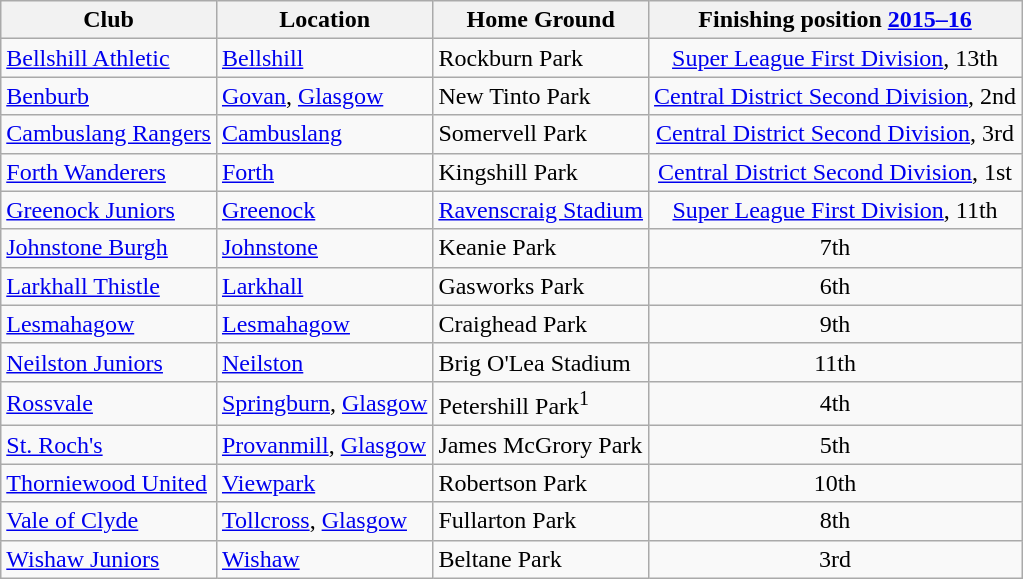<table class="wikitable" style="text-align:left;">
<tr>
<th>Club</th>
<th>Location</th>
<th>Home Ground</th>
<th>Finishing position <a href='#'>2015–16</a></th>
</tr>
<tr>
<td><a href='#'>Bellshill Athletic</a></td>
<td><a href='#'>Bellshill</a></td>
<td>Rockburn Park</td>
<td style="text-align:center;"><a href='#'>Super League First Division</a>, 13th</td>
</tr>
<tr>
<td><a href='#'>Benburb</a></td>
<td><a href='#'>Govan</a>, <a href='#'>Glasgow</a></td>
<td>New Tinto Park</td>
<td style="text-align:center;"><a href='#'>Central District Second Division</a>, 2nd</td>
</tr>
<tr>
<td><a href='#'>Cambuslang Rangers</a></td>
<td><a href='#'>Cambuslang</a></td>
<td>Somervell Park</td>
<td style="text-align:center;"><a href='#'>Central District Second Division</a>, 3rd</td>
</tr>
<tr>
<td><a href='#'>Forth Wanderers</a></td>
<td><a href='#'>Forth</a></td>
<td>Kingshill Park</td>
<td style="text-align:center;"><a href='#'>Central District Second Division</a>, 1st</td>
</tr>
<tr>
<td><a href='#'>Greenock Juniors</a></td>
<td><a href='#'>Greenock</a></td>
<td><a href='#'>Ravenscraig Stadium</a></td>
<td style="text-align:center;"><a href='#'>Super League First Division</a>, 11th</td>
</tr>
<tr>
<td><a href='#'>Johnstone Burgh</a></td>
<td><a href='#'>Johnstone</a></td>
<td>Keanie Park</td>
<td style="text-align:center;">7th</td>
</tr>
<tr>
<td><a href='#'>Larkhall Thistle</a></td>
<td><a href='#'>Larkhall</a></td>
<td>Gasworks Park</td>
<td style="text-align:center;">6th</td>
</tr>
<tr>
<td><a href='#'>Lesmahagow</a></td>
<td><a href='#'>Lesmahagow</a></td>
<td>Craighead Park</td>
<td style="text-align:center;">9th</td>
</tr>
<tr>
<td><a href='#'>Neilston Juniors</a></td>
<td><a href='#'>Neilston</a></td>
<td>Brig O'Lea Stadium</td>
<td style="text-align:center;">11th</td>
</tr>
<tr>
<td><a href='#'>Rossvale</a></td>
<td><a href='#'>Springburn</a>, <a href='#'>Glasgow</a></td>
<td>Petershill Park<sup>1</sup></td>
<td style="text-align:center;">4th</td>
</tr>
<tr>
<td><a href='#'>St. Roch's</a></td>
<td><a href='#'>Provanmill</a>, <a href='#'>Glasgow</a></td>
<td>James McGrory Park</td>
<td style="text-align:center;">5th</td>
</tr>
<tr>
<td><a href='#'>Thorniewood United</a></td>
<td><a href='#'>Viewpark</a></td>
<td>Robertson Park</td>
<td style="text-align:center;">10th</td>
</tr>
<tr>
<td><a href='#'>Vale of Clyde</a></td>
<td><a href='#'>Tollcross</a>, <a href='#'>Glasgow</a></td>
<td>Fullarton Park</td>
<td style="text-align:center;">8th</td>
</tr>
<tr>
<td><a href='#'>Wishaw Juniors</a></td>
<td><a href='#'>Wishaw</a></td>
<td>Beltane Park</td>
<td style="text-align:center;">3rd</td>
</tr>
</table>
